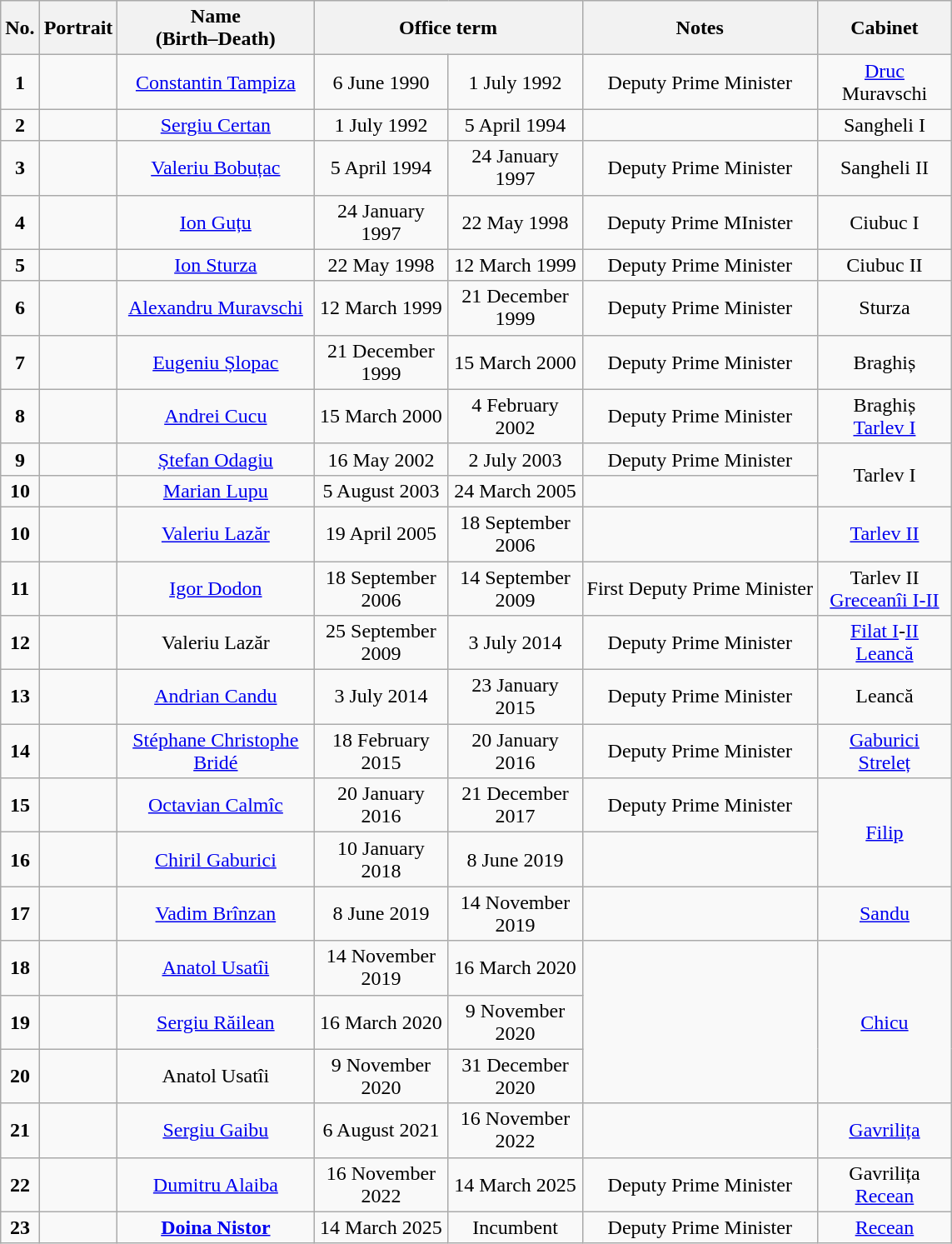<table class="wikitable" style="text-align:center;">
<tr>
<th>No.</th>
<th scope="col">Portrait</th>
<th scope="col">Name<br>(Birth–Death)</th>
<th colspan="2" scope="col">Office term</th>
<th>Notes</th>
<th>Cabinet</th>
</tr>
<tr>
<td><strong>1</strong></td>
<td></td>
<td width="150" style="text-align: center;"><a href='#'>Constantin Tampiza</a><br></td>
<td width="100" style="text-align: center;">6 June 1990</td>
<td width="100" style="text-align: center;">1 July 1992</td>
<td>Deputy Prime Minister</td>
<td width="100" style="text-align: center;"><a href='#'>Druc</a><br>Muravschi</td>
</tr>
<tr>
<td><strong>2</strong></td>
<td></td>
<td width="150" style="text-align: center;"><a href='#'>Sergiu Certan</a><br></td>
<td width="100" style="text-align: center;">1 July 1992</td>
<td width="100" style="text-align: center;">5 April 1994</td>
<td></td>
<td width="100" style="text-align: center;">Sangheli I</td>
</tr>
<tr>
<td><strong>3</strong></td>
<td></td>
<td width="150" style="text-align: center;"><a href='#'>Valeriu Bobuțac</a><br></td>
<td width="100" style="text-align: center;">5 April 1994</td>
<td width="100" style="text-align: center;">24 January 1997</td>
<td>Deputy Prime Minister</td>
<td width="100" style="text-align: center;">Sangheli II</td>
</tr>
<tr>
<td><strong>4</strong></td>
<td></td>
<td width="150" style="text-align: center;"><a href='#'>Ion Guțu</a><br></td>
<td width="100" style="text-align: center;">24 January 1997</td>
<td width="100" style="text-align: center;">22 May 1998</td>
<td>Deputy Prime MInister</td>
<td width="100" style="text-align: center;">Ciubuc I</td>
</tr>
<tr>
<td><strong>5</strong></td>
<td></td>
<td width="150" style="text-align: center;"><a href='#'>Ion Sturza</a><br></td>
<td width="100" style="text-align: center;">22 May 1998</td>
<td width="100" style="text-align: center;">12 March 1999</td>
<td>Deputy Prime Minister</td>
<td width="100" style="text-align: center;">Ciubuc II</td>
</tr>
<tr>
<td><strong>6</strong></td>
<td></td>
<td width="150" style="text-align: center;"><a href='#'>Alexandru Muravschi</a><br></td>
<td width="100" style="text-align: center;">12 March 1999</td>
<td width="100" style="text-align: center;">21 December 1999</td>
<td>Deputy Prime Minister</td>
<td width="100" style="text-align: center;">Sturza</td>
</tr>
<tr>
<td><strong>7</strong></td>
<td></td>
<td width="150" style="text-align: center;"><a href='#'>Eugeniu Șlopac</a><br></td>
<td width="100" style="text-align: center;">21 December 1999</td>
<td width="100" style="text-align: center;">15 March 2000</td>
<td>Deputy Prime Minister</td>
<td width="100" style="text-align: center;">Braghiș</td>
</tr>
<tr>
<td><strong>8</strong></td>
<td></td>
<td width="150" style="text-align: center;"><a href='#'>Andrei Cucu</a><br></td>
<td width="100" style="text-align: center;">15 March 2000</td>
<td width="100" style="text-align: center;">4 February 2002</td>
<td>Deputy Prime Minister</td>
<td width="100" style="text-align: center;">Braghiș<br><a href='#'>Tarlev I</a></td>
</tr>
<tr>
<td><strong>9</strong></td>
<td></td>
<td width="150" style="text-align: center;"><a href='#'>Ștefan Odagiu</a><br></td>
<td width="100" style="text-align: center;">16 May 2002</td>
<td width="100" style="text-align: center;">2 July 2003</td>
<td>Deputy Prime Minister</td>
<td rowspan="2" width="100" style="text-align: center;">Tarlev I</td>
</tr>
<tr>
<td><strong>10</strong></td>
<td></td>
<td width="150" style="text-align: center;"><a href='#'>Marian Lupu</a><br></td>
<td width="100" style="text-align: center;">5 August 2003</td>
<td width="100" style="text-align: center;">24 March 2005</td>
<td></td>
</tr>
<tr>
<td><strong>10</strong></td>
<td></td>
<td width="150" style="text-align: center;"><a href='#'>Valeriu Lazăr</a><br></td>
<td width="100" style="text-align: center;">19 April 2005</td>
<td width="100" style="text-align: center;">18 September 2006</td>
<td></td>
<td width="100" style="text-align: center;"><a href='#'>Tarlev II</a></td>
</tr>
<tr>
<td><strong>11</strong></td>
<td></td>
<td width="150" style="text-align: center;"><a href='#'>Igor Dodon</a><br></td>
<td width="100" style="text-align: center;">18 September 2006</td>
<td width="100" style="text-align: center;">14 September 2009</td>
<td>First Deputy Prime Minister</td>
<td width="100" style="text-align: center;">Tarlev II<br><a href='#'>Greceanîi I</a><a href='#'>-II</a></td>
</tr>
<tr>
<td><strong>12</strong></td>
<td></td>
<td width="150" style="text-align: center;">Valeriu Lazăr<br></td>
<td width="100" style="text-align: center;">25 September 2009</td>
<td width="100" style="text-align: center;">3 July 2014</td>
<td>Deputy Prime Minister</td>
<td width="100" style="text-align: center;"><a href='#'>Filat I</a>-<a href='#'>II</a><br><a href='#'>Leancă</a></td>
</tr>
<tr>
<td><strong>13</strong></td>
<td></td>
<td width="150" style="text-align: center;"><a href='#'>Andrian Candu</a><br></td>
<td width="100" style="text-align: center;">3 July 2014</td>
<td width="100" style="text-align: center;">23 January 2015</td>
<td>Deputy Prime Minister</td>
<td width="100" style="text-align: center;">Leancă</td>
</tr>
<tr>
<td><strong>14</strong></td>
<td></td>
<td width="150" style="text-align: center;"><a href='#'>Stéphane Christophe Bridé</a><br></td>
<td width="100" style="text-align: center;">18 February 2015</td>
<td width="100" style="text-align: center;">20 January 2016</td>
<td>Deputy Prime Minister</td>
<td width="100" style="text-align: center;"><a href='#'>Gaburici</a><br><a href='#'>Streleț</a></td>
</tr>
<tr>
<td><strong>15</strong></td>
<td></td>
<td width="150" style="text-align: center;"><a href='#'>Octavian Calmîc</a><br></td>
<td width="100" style="text-align: center;">20 January 2016</td>
<td width="100" style="text-align: center;">21 December 2017</td>
<td>Deputy Prime Minister</td>
<td rowspan="2" width="100" style="text-align: center;"><a href='#'>Filip</a></td>
</tr>
<tr>
<td><strong>16</strong></td>
<td></td>
<td width="150" style="text-align: center;"><a href='#'>Chiril Gaburici</a><br></td>
<td width="100" style="text-align: center;">10 January 2018</td>
<td width="100" style="text-align: center;">8 June 2019</td>
<td></td>
</tr>
<tr>
<td><strong>17</strong></td>
<td></td>
<td width="150" style="text-align: center;"><a href='#'>Vadim Brînzan</a><br></td>
<td width="100" style="text-align: center;">8 June 2019</td>
<td width="100" style="text-align: center;">14 November 2019</td>
<td></td>
<td width="100" style="text-align: center;"><a href='#'>Sandu</a></td>
</tr>
<tr>
<td><strong>18</strong></td>
<td></td>
<td width="150" style="text-align: center;"><a href='#'>Anatol Usatîi</a><br></td>
<td width="100" style="text-align: center;">14 November 2019</td>
<td width="100" style="text-align: center;">16 March 2020</td>
<td rowspan="3"></td>
<td rowspan="3" width="100" style="text-align: center;"><a href='#'>Chicu</a></td>
</tr>
<tr>
<td><strong>19</strong></td>
<td></td>
<td width="150" style="text-align: center;"><a href='#'>Sergiu Răilean</a><br></td>
<td width="100" style="text-align: center;">16 March 2020</td>
<td width="100" style="text-align: center;">9 November 2020</td>
</tr>
<tr>
<td><strong>20</strong></td>
<td></td>
<td width="150" style="text-align: center;">Anatol Usatîi<br></td>
<td width="100" style="text-align: center;">9 November 2020</td>
<td width="100" style="text-align: center;">31 December 2020</td>
</tr>
<tr>
<td><strong>21</strong></td>
<td></td>
<td width="150" style="text-align: center;"><a href='#'>Sergiu Gaibu</a><br></td>
<td width="100" style="text-align: center;">6 August 2021</td>
<td width="100" style="text-align: center;">16 November 2022</td>
<td></td>
<td width="100" style="text-align: center;"><a href='#'>Gavrilița</a></td>
</tr>
<tr>
<td><strong>22</strong></td>
<td></td>
<td width="150" style="text-align: center;"><a href='#'>Dumitru Alaiba</a><br></td>
<td width="100" style="text-align: center;">16 November 2022</td>
<td width="100" style="text-align: center;">14 March 2025</td>
<td>Deputy Prime Minister</td>
<td width="100" style="text-align: center;">Gavrilița<br><a href='#'>Recean</a></td>
</tr>
<tr>
<td><strong>23</strong></td>
<td></td>
<td><strong><a href='#'>Doina Nistor</a></strong><br></td>
<td>14 March 2025</td>
<td>Incumbent</td>
<td>Deputy Prime Minister</td>
<td><a href='#'>Recean</a></td>
</tr>
</table>
